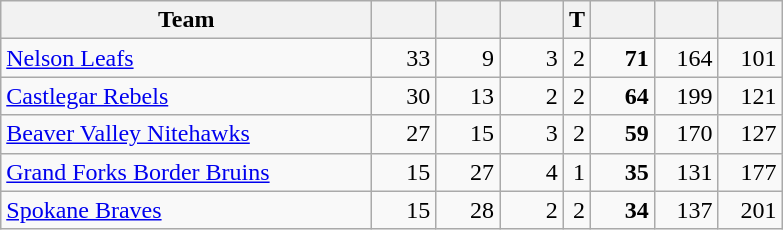<table class="wikitable sortable" style="text-align: right">
<tr>
<th style="width:15em">Team</th>
<th style="width:2.2em"></th>
<th style="width:2.2em"></th>
<th style="width:2.2em"></th>
<th>T</th>
<th style="width:2.2em"></th>
<th style="width:2.2em"></th>
<th style="width:2.2em"></th>
</tr>
<tr>
<td align="left"><a href='#'>Nelson Leafs</a></td>
<td>33</td>
<td>9</td>
<td>3</td>
<td>2</td>
<td><strong>71</strong></td>
<td>164</td>
<td>101</td>
</tr>
<tr>
<td align="left"><a href='#'>Castlegar Rebels</a></td>
<td>30</td>
<td>13</td>
<td>2</td>
<td>2</td>
<td><strong>64</strong></td>
<td>199</td>
<td>121</td>
</tr>
<tr>
<td align="left"><a href='#'>Beaver Valley Nitehawks</a></td>
<td>27</td>
<td>15</td>
<td>3</td>
<td>2</td>
<td><strong>59</strong></td>
<td>170</td>
<td>127</td>
</tr>
<tr>
<td align="left"><a href='#'>Grand Forks Border Bruins</a></td>
<td>15</td>
<td>27</td>
<td>4</td>
<td>1</td>
<td><strong>35</strong></td>
<td>131</td>
<td>177</td>
</tr>
<tr>
<td align="left"><a href='#'>Spokane Braves</a></td>
<td>15</td>
<td>28</td>
<td>2</td>
<td>2</td>
<td><strong>34</strong></td>
<td>137</td>
<td>201</td>
</tr>
</table>
